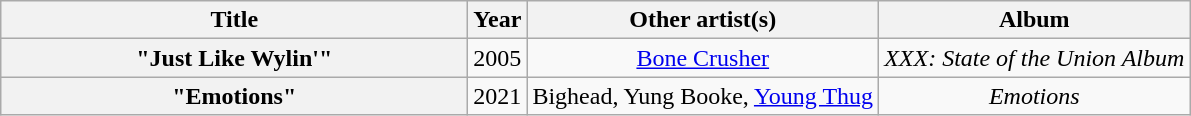<table class="wikitable plainrowheaders" style="text-align:center;">
<tr>
<th style="width:19em;">Title</th>
<th>Year</th>
<th>Other artist(s)</th>
<th>Album</th>
</tr>
<tr>
<th scope="row">"Just Like Wylin'"</th>
<td>2005</td>
<td><a href='#'>Bone Crusher</a></td>
<td><em>XXX: State of the Union Album</em></td>
</tr>
<tr>
<th scope="row">"Emotions"</th>
<td>2021</td>
<td>Bighead, Yung Booke, <a href='#'>Young Thug</a></td>
<td><em>Emotions</em></td>
</tr>
</table>
